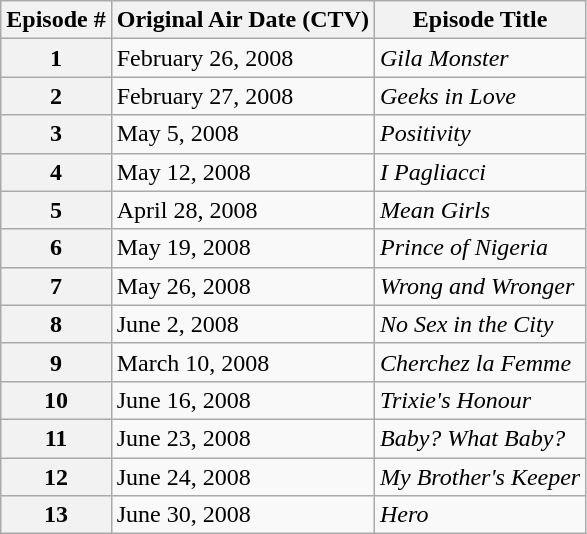<table class="wikitable">
<tr>
<th>Episode #</th>
<th>Original Air Date (CTV)</th>
<th>Episode Title</th>
</tr>
<tr>
<th align="center">1</th>
<td>February 26, 2008</td>
<td><em>Gila Monster</em></td>
</tr>
<tr>
<th align="center">2</th>
<td>February 27, 2008</td>
<td><em>Geeks in Love</em></td>
</tr>
<tr>
<th align="center">3</th>
<td>May 5, 2008</td>
<td><em>Positivity</em></td>
</tr>
<tr>
<th align="center">4</th>
<td>May 12, 2008</td>
<td><em>I Pagliacci</em></td>
</tr>
<tr>
<th align="center">5</th>
<td>April 28, 2008</td>
<td><em>Mean Girls</em></td>
</tr>
<tr>
<th align="center">6</th>
<td>May 19, 2008</td>
<td><em>Prince of Nigeria</em></td>
</tr>
<tr>
<th align="center">7</th>
<td>May 26, 2008</td>
<td><em>Wrong and Wronger</em></td>
</tr>
<tr>
<th align="center">8</th>
<td>June 2, 2008</td>
<td><em>No Sex in the City</em></td>
</tr>
<tr>
<th align="center">9</th>
<td>March 10, 2008</td>
<td><em>Cherchez la Femme</em></td>
</tr>
<tr>
<th align="center">10</th>
<td>June 16, 2008</td>
<td><em>Trixie's Honour</em></td>
</tr>
<tr>
<th align="center">11</th>
<td>June 23, 2008</td>
<td><em>Baby? What Baby?</em></td>
</tr>
<tr>
<th align="center">12</th>
<td>June 24, 2008</td>
<td><em>My Brother's Keeper</em></td>
</tr>
<tr>
<th align="center">13</th>
<td>June 30, 2008</td>
<td><em>Hero</em></td>
</tr>
</table>
